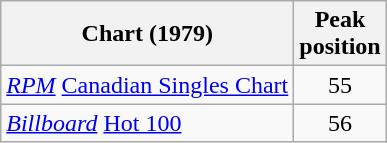<table class="wikitable sortable">
<tr>
<th align="center">Chart (1979)</th>
<th align="left">Peak<br>position</th>
</tr>
<tr>
<td align="left"><em><a href='#'>RPM</a></em> <a href='#'>Canadian Singles Chart</a></td>
<td align="center">55</td>
</tr>
<tr>
<td align="left"><em><a href='#'>Billboard</a></em> <a href='#'>Hot 100</a></td>
<td align="center">56</td>
</tr>
</table>
